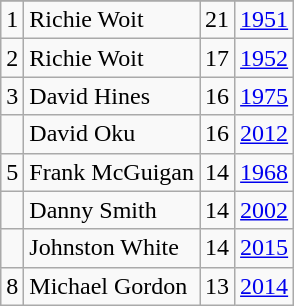<table class="wikitable">
<tr>
</tr>
<tr>
<td>1</td>
<td>Richie Woit</td>
<td>21</td>
<td><a href='#'>1951</a></td>
</tr>
<tr>
<td>2</td>
<td>Richie Woit</td>
<td>17</td>
<td><a href='#'>1952</a></td>
</tr>
<tr>
<td>3</td>
<td>David Hines</td>
<td>16</td>
<td><a href='#'>1975</a></td>
</tr>
<tr>
<td></td>
<td>David Oku</td>
<td>16</td>
<td><a href='#'>2012</a></td>
</tr>
<tr>
<td>5</td>
<td>Frank McGuigan</td>
<td>14</td>
<td><a href='#'>1968</a></td>
</tr>
<tr>
<td></td>
<td>Danny Smith</td>
<td>14</td>
<td><a href='#'>2002</a></td>
</tr>
<tr>
<td></td>
<td>Johnston White</td>
<td>14</td>
<td><a href='#'>2015</a></td>
</tr>
<tr>
<td>8</td>
<td>Michael Gordon</td>
<td>13</td>
<td><a href='#'>2014</a></td>
</tr>
</table>
